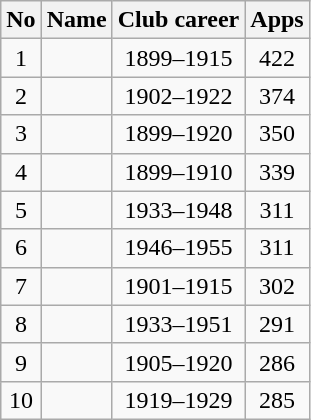<table class="wikitable sortable" style="text-align: center;">
<tr>
<th>No</th>
<th>Name</th>
<th>Club career</th>
<th>Apps</th>
</tr>
<tr>
<td>1</td>
<td style="text-align:left;"></td>
<td>1899–1915</td>
<td>422</td>
</tr>
<tr>
<td>2</td>
<td style="text-align:left;"></td>
<td>1902–1922</td>
<td>374</td>
</tr>
<tr>
<td>3</td>
<td style="text-align:left;"></td>
<td>1899–1920</td>
<td>350</td>
</tr>
<tr>
<td>4</td>
<td style="text-align:left;"></td>
<td>1899–1910</td>
<td>339</td>
</tr>
<tr>
<td>5</td>
<td style="text-align:left;"></td>
<td>1933–1948</td>
<td>311</td>
</tr>
<tr>
<td>6</td>
<td style="text-align:left;"></td>
<td>1946–1955</td>
<td>311</td>
</tr>
<tr>
<td>7</td>
<td style="text-align:left;"></td>
<td>1901–1915</td>
<td>302</td>
</tr>
<tr>
<td>8</td>
<td style="text-align:left;"></td>
<td>1933–1951</td>
<td>291</td>
</tr>
<tr>
<td>9</td>
<td style="text-align:left;"></td>
<td>1905–1920</td>
<td>286</td>
</tr>
<tr>
<td>10</td>
<td style="text-align:left;"></td>
<td>1919–1929</td>
<td>285</td>
</tr>
</table>
